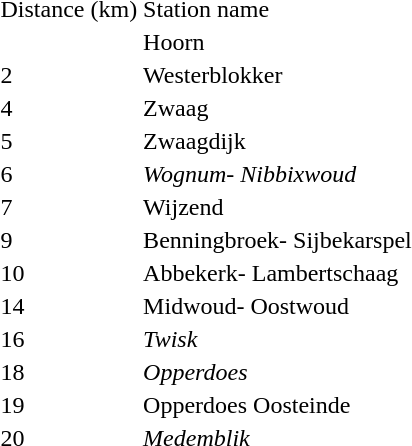<table>
<tr>
<td>Distance (km)</td>
<td>Station name</td>
</tr>
<tr>
<td></td>
<td>Hoorn</td>
</tr>
<tr>
<td>2</td>
<td>Westerblokker</td>
</tr>
<tr>
<td>4</td>
<td>Zwaag</td>
</tr>
<tr>
<td>5</td>
<td>Zwaagdijk</td>
</tr>
<tr>
<td>6</td>
<td><em>Wognum- Nibbixwoud</em></td>
</tr>
<tr>
<td>7</td>
<td>Wijzend</td>
</tr>
<tr>
<td>9</td>
<td>Benningbroek- Sijbekarspel</td>
</tr>
<tr>
<td>10</td>
<td>Abbekerk- Lambertschaag</td>
</tr>
<tr>
<td>14</td>
<td>Midwoud- Oostwoud</td>
</tr>
<tr>
<td>16</td>
<td><em>Twisk</em></td>
</tr>
<tr>
<td>18</td>
<td><em>Opperdoes</em></td>
</tr>
<tr>
<td>19</td>
<td>Opperdoes Oosteinde</td>
</tr>
<tr>
<td>20</td>
<td><em>Medemblik</em></td>
</tr>
</table>
